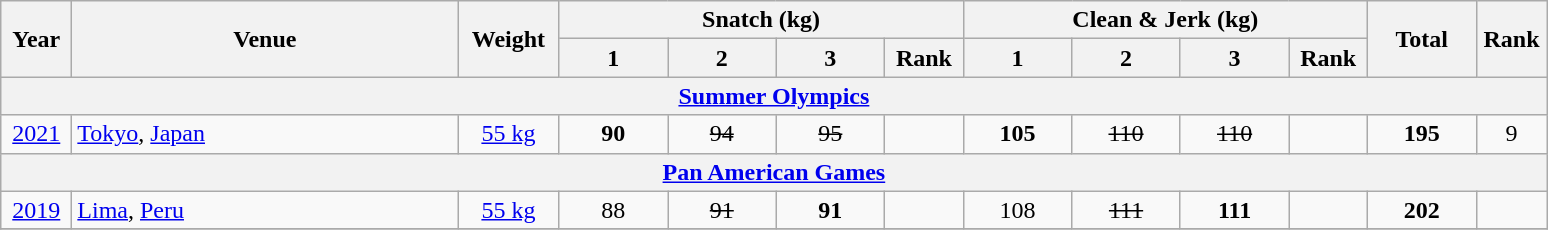<table class = "wikitable" style="text-align:center;">
<tr>
<th rowspan=2 width=40>Year</th>
<th rowspan=2 width=250>Venue</th>
<th rowspan=2 width=60>Weight</th>
<th colspan=4>Snatch (kg)</th>
<th colspan=4>Clean & Jerk (kg)</th>
<th rowspan=2 width=65>Total</th>
<th rowspan=2 width=40>Rank</th>
</tr>
<tr>
<th width=65>1</th>
<th width=65>2</th>
<th width=65>3</th>
<th width=45>Rank</th>
<th width=65>1</th>
<th width=65>2</th>
<th width=65>3</th>
<th width=45>Rank</th>
</tr>
<tr>
<th colspan=13><a href='#'>Summer Olympics</a></th>
</tr>
<tr>
<td><a href='#'>2021</a></td>
<td align=left> <a href='#'>Tokyo</a>, <a href='#'>Japan</a></td>
<td><a href='#'>55 kg</a></td>
<td><strong>90</strong></td>
<td><s>94</s></td>
<td><s>95</s></td>
<td></td>
<td><strong>105</strong></td>
<td><s>110</s></td>
<td><s>110</s></td>
<td></td>
<td><strong>195</strong></td>
<td>9</td>
</tr>
<tr>
<th colspan=13><a href='#'>Pan American Games</a></th>
</tr>
<tr>
<td><a href='#'>2019</a></td>
<td align=left> <a href='#'>Lima</a>, <a href='#'>Peru</a></td>
<td><a href='#'>55 kg</a></td>
<td>88</td>
<td><s>91</s></td>
<td><strong>91</strong></td>
<td></td>
<td>108</td>
<td><s>111</s></td>
<td><strong>111</strong></td>
<td></td>
<td><strong>202</strong></td>
<td></td>
</tr>
<tr>
</tr>
</table>
